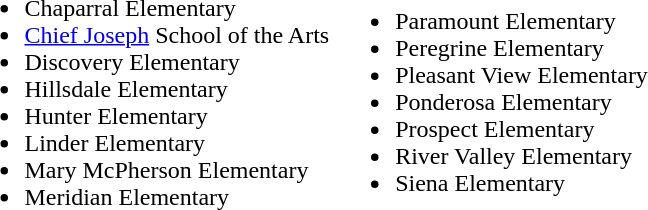<table>
<tr>
<td><br><ul><li>Chaparral Elementary</li><li><a href='#'>Chief Joseph</a> School of the Arts</li><li>Discovery Elementary</li><li>Hillsdale Elementary</li><li>Hunter Elementary</li><li>Linder Elementary</li><li>Mary McPherson Elementary</li><li>Meridian Elementary</li></ul></td>
<td><br><ul><li>Paramount Elementary</li><li>Peregrine Elementary</li><li>Pleasant View Elementary</li><li>Ponderosa Elementary</li><li>Prospect Elementary</li><li>River Valley Elementary</li><li>Siena Elementary</li></ul></td>
</tr>
</table>
